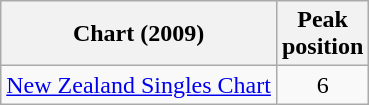<table class="wikitable">
<tr>
<th>Chart (2009)</th>
<th>Peak <br> position</th>
</tr>
<tr>
<td><a href='#'>New Zealand Singles Chart</a></td>
<td align="center">6</td>
</tr>
</table>
